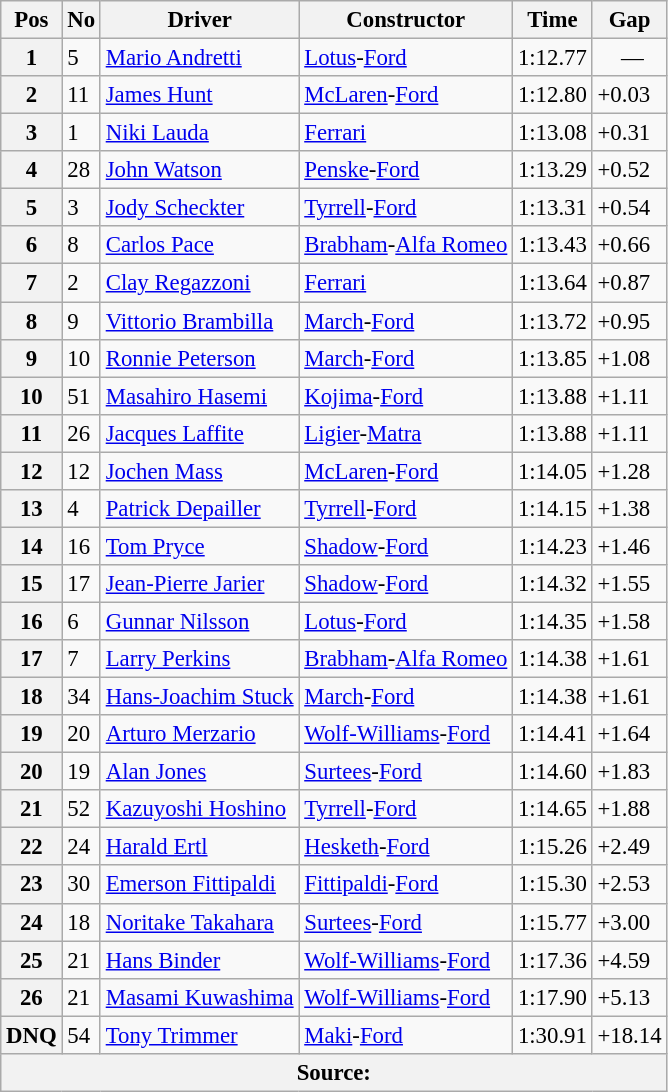<table class="wikitable sortable" style="font-size: 95%">
<tr>
<th>Pos</th>
<th>No</th>
<th>Driver</th>
<th>Constructor</th>
<th>Time</th>
<th>Gap</th>
</tr>
<tr>
<th>1</th>
<td>5</td>
<td> <a href='#'>Mario Andretti</a></td>
<td><a href='#'>Lotus</a>-<a href='#'>Ford</a></td>
<td>1:12.77</td>
<td align="center"> —</td>
</tr>
<tr>
<th>2</th>
<td>11</td>
<td> <a href='#'>James Hunt</a></td>
<td><a href='#'>McLaren</a>-<a href='#'>Ford</a></td>
<td>1:12.80</td>
<td>+0.03</td>
</tr>
<tr>
<th>3</th>
<td>1</td>
<td> <a href='#'>Niki Lauda</a></td>
<td><a href='#'>Ferrari</a></td>
<td>1:13.08</td>
<td>+0.31</td>
</tr>
<tr>
<th>4</th>
<td>28</td>
<td> <a href='#'>John Watson</a></td>
<td><a href='#'>Penske</a>-<a href='#'>Ford</a></td>
<td>1:13.29</td>
<td>+0.52</td>
</tr>
<tr>
<th>5</th>
<td>3</td>
<td> <a href='#'>Jody Scheckter</a></td>
<td><a href='#'>Tyrrell</a>-<a href='#'>Ford</a></td>
<td>1:13.31</td>
<td>+0.54</td>
</tr>
<tr>
<th>6</th>
<td>8</td>
<td> <a href='#'>Carlos Pace</a></td>
<td><a href='#'>Brabham</a>-<a href='#'>Alfa Romeo</a></td>
<td>1:13.43</td>
<td>+0.66</td>
</tr>
<tr>
<th>7</th>
<td>2</td>
<td> <a href='#'>Clay Regazzoni</a></td>
<td><a href='#'>Ferrari</a></td>
<td>1:13.64</td>
<td>+0.87</td>
</tr>
<tr>
<th>8</th>
<td>9</td>
<td> <a href='#'>Vittorio Brambilla</a></td>
<td><a href='#'>March</a>-<a href='#'>Ford</a></td>
<td>1:13.72</td>
<td>+0.95</td>
</tr>
<tr>
<th>9</th>
<td>10</td>
<td> <a href='#'>Ronnie Peterson</a></td>
<td><a href='#'>March</a>-<a href='#'>Ford</a></td>
<td>1:13.85</td>
<td>+1.08</td>
</tr>
<tr>
<th>10</th>
<td>51</td>
<td> <a href='#'>Masahiro Hasemi</a></td>
<td><a href='#'>Kojima</a>-<a href='#'>Ford</a></td>
<td>1:13.88</td>
<td>+1.11</td>
</tr>
<tr>
<th>11</th>
<td>26</td>
<td> <a href='#'>Jacques Laffite</a></td>
<td><a href='#'>Ligier</a>-<a href='#'>Matra</a></td>
<td>1:13.88</td>
<td>+1.11</td>
</tr>
<tr>
<th>12</th>
<td>12</td>
<td> <a href='#'>Jochen Mass</a></td>
<td><a href='#'>McLaren</a>-<a href='#'>Ford</a></td>
<td>1:14.05</td>
<td>+1.28</td>
</tr>
<tr>
<th>13</th>
<td>4</td>
<td> <a href='#'>Patrick Depailler</a></td>
<td><a href='#'>Tyrrell</a>-<a href='#'>Ford</a></td>
<td>1:14.15</td>
<td>+1.38</td>
</tr>
<tr>
<th>14</th>
<td>16</td>
<td> <a href='#'>Tom Pryce</a></td>
<td><a href='#'>Shadow</a>-<a href='#'>Ford</a></td>
<td>1:14.23</td>
<td>+1.46</td>
</tr>
<tr>
<th>15</th>
<td>17</td>
<td> <a href='#'>Jean-Pierre Jarier</a></td>
<td><a href='#'>Shadow</a>-<a href='#'>Ford</a></td>
<td>1:14.32</td>
<td>+1.55</td>
</tr>
<tr>
<th>16</th>
<td>6</td>
<td> <a href='#'>Gunnar Nilsson</a></td>
<td><a href='#'>Lotus</a>-<a href='#'>Ford</a></td>
<td>1:14.35</td>
<td>+1.58</td>
</tr>
<tr>
<th>17</th>
<td>7</td>
<td> <a href='#'>Larry Perkins</a></td>
<td><a href='#'>Brabham</a>-<a href='#'>Alfa Romeo</a></td>
<td>1:14.38</td>
<td>+1.61</td>
</tr>
<tr>
<th>18</th>
<td>34</td>
<td> <a href='#'>Hans-Joachim Stuck</a></td>
<td><a href='#'>March</a>-<a href='#'>Ford</a></td>
<td>1:14.38</td>
<td>+1.61</td>
</tr>
<tr>
<th>19</th>
<td>20</td>
<td> <a href='#'>Arturo Merzario</a></td>
<td><a href='#'>Wolf-Williams</a>-<a href='#'>Ford</a></td>
<td>1:14.41</td>
<td>+1.64</td>
</tr>
<tr>
<th>20</th>
<td>19</td>
<td> <a href='#'>Alan Jones</a></td>
<td><a href='#'>Surtees</a>-<a href='#'>Ford</a></td>
<td>1:14.60</td>
<td>+1.83</td>
</tr>
<tr>
<th>21</th>
<td>52</td>
<td> <a href='#'>Kazuyoshi Hoshino</a></td>
<td><a href='#'>Tyrrell</a>-<a href='#'>Ford</a></td>
<td>1:14.65</td>
<td>+1.88</td>
</tr>
<tr>
<th>22</th>
<td>24</td>
<td> <a href='#'>Harald Ertl</a></td>
<td><a href='#'>Hesketh</a>-<a href='#'>Ford</a></td>
<td>1:15.26</td>
<td>+2.49</td>
</tr>
<tr>
<th>23</th>
<td>30</td>
<td> <a href='#'>Emerson Fittipaldi</a></td>
<td><a href='#'>Fittipaldi</a>-<a href='#'>Ford</a></td>
<td>1:15.30</td>
<td>+2.53</td>
</tr>
<tr>
<th>24</th>
<td>18</td>
<td> <a href='#'>Noritake Takahara</a></td>
<td><a href='#'>Surtees</a>-<a href='#'>Ford</a></td>
<td>1:15.77</td>
<td>+3.00</td>
</tr>
<tr>
<th>25</th>
<td>21</td>
<td> <a href='#'>Hans Binder</a></td>
<td><a href='#'>Wolf-Williams</a>-<a href='#'>Ford</a></td>
<td>1:17.36</td>
<td>+4.59</td>
</tr>
<tr>
<th>26</th>
<td>21</td>
<td> <a href='#'>Masami Kuwashima</a></td>
<td><a href='#'>Wolf-Williams</a>-<a href='#'>Ford</a></td>
<td>1:17.90</td>
<td>+5.13</td>
</tr>
<tr>
<th>DNQ</th>
<td>54</td>
<td> <a href='#'>Tony Trimmer</a></td>
<td><a href='#'>Maki</a>-<a href='#'>Ford</a></td>
<td>1:30.91</td>
<td>+18.14</td>
</tr>
<tr>
<th colspan="6">Source:</th>
</tr>
</table>
